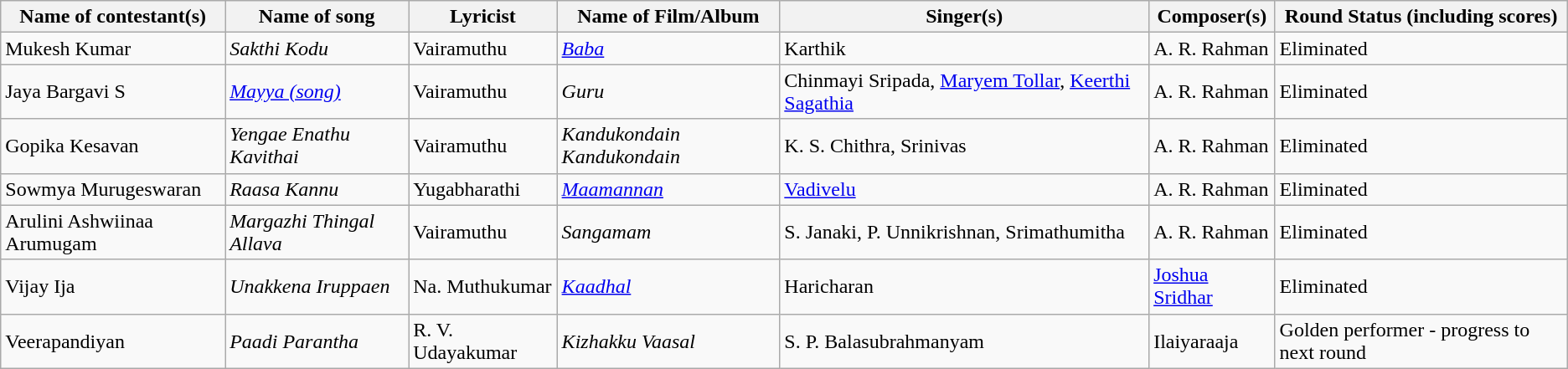<table class="wikitable">
<tr>
<th>Name of contestant(s)</th>
<th>Name of song</th>
<th>Lyricist</th>
<th>Name of Film/Album</th>
<th>Singer(s)</th>
<th>Composer(s)</th>
<th>Round Status (including scores)</th>
</tr>
<tr>
<td>Mukesh Kumar</td>
<td><em>Sakthi Kodu</em></td>
<td>Vairamuthu</td>
<td><a href='#'><em>Baba</em></a></td>
<td>Karthik</td>
<td>A. R. Rahman</td>
<td>Eliminated</td>
</tr>
<tr>
<td>Jaya Bargavi S</td>
<td><em><a href='#'>Mayya (song)</a></em></td>
<td>Vairamuthu</td>
<td><em>Guru</em></td>
<td>Chinmayi Sripada, <a href='#'>Maryem Tollar</a>, <a href='#'>Keerthi Sagathia</a></td>
<td>A. R. Rahman</td>
<td>Eliminated</td>
</tr>
<tr>
<td>Gopika Kesavan</td>
<td><em>Yengae Enathu Kavithai</em></td>
<td>Vairamuthu</td>
<td><em>Kandukondain Kandukondain</em></td>
<td>K. S. Chithra, Srinivas</td>
<td>A. R. Rahman</td>
<td>Eliminated</td>
</tr>
<tr>
<td>Sowmya Murugeswaran</td>
<td><em>Raasa Kannu</em></td>
<td>Yugabharathi</td>
<td><a href='#'><em>Maamannan</em></a></td>
<td><a href='#'>Vadivelu</a></td>
<td>A. R. Rahman</td>
<td>Eliminated</td>
</tr>
<tr>
<td>Arulini Ashwiinaa Arumugam</td>
<td><em>Margazhi Thingal Allava</em></td>
<td>Vairamuthu</td>
<td><em>Sangamam</em></td>
<td>S. Janaki, P. Unnikrishnan, Srimathumitha</td>
<td>A. R. Rahman</td>
<td>Eliminated</td>
</tr>
<tr>
<td>Vijay Ija</td>
<td><em>Unakkena Iruppaen</em></td>
<td>Na. Muthukumar</td>
<td><a href='#'><em>Kaadhal</em></a></td>
<td>Haricharan</td>
<td><a href='#'>Joshua Sridhar</a></td>
<td>Eliminated</td>
</tr>
<tr>
<td>Veerapandiyan</td>
<td><em>Paadi Parantha</em></td>
<td>R. V. Udayakumar</td>
<td><em>Kizhakku Vaasal</em></td>
<td>S. P. Balasubrahmanyam</td>
<td>Ilaiyaraaja</td>
<td>Golden performer - progress to next round</td>
</tr>
</table>
